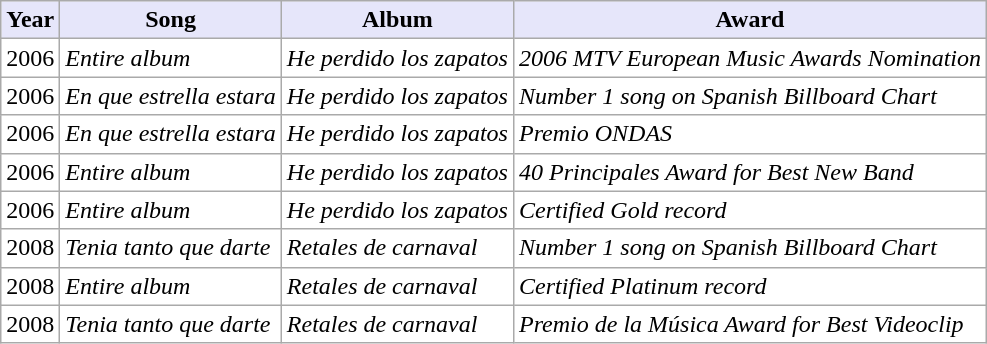<table border="0" style="background:#ffffff" align="top" class="sortable wikitable">
<tr>
<th style="background:Lavender; color:Black">Year</th>
<th style="background:Lavender; color:Black">Song</th>
<th style="background:Lavender; color:Black">Album</th>
<th style="background:Lavender; color:Black">Award</th>
</tr>
<tr>
<td>2006</td>
<td><em>Entire album</em></td>
<td><em>He perdido los zapatos</em></td>
<td><em> 2006 MTV European Music Awards Nomination</em></td>
</tr>
<tr>
<td>2006</td>
<td><em>En que estrella estara</em></td>
<td><em>He perdido los zapatos</em></td>
<td><em>Number 1 song on Spanish Billboard Chart</em></td>
</tr>
<tr>
<td>2006</td>
<td><em>En que estrella estara</em></td>
<td><em>He perdido los zapatos</em></td>
<td><em>Premio ONDAS</em></td>
</tr>
<tr>
<td>2006</td>
<td><em>Entire album</em></td>
<td><em>He perdido los zapatos</em></td>
<td><em>40 Principales Award for Best New Band</em></td>
</tr>
<tr>
<td>2006</td>
<td><em>Entire album</em></td>
<td><em>He perdido los zapatos</em></td>
<td><em>Certified Gold record</em></td>
</tr>
<tr>
<td>2008</td>
<td><em>Tenia tanto que darte</em></td>
<td><em>Retales de carnaval</em></td>
<td><em>Number 1 song on Spanish Billboard Chart</em></td>
</tr>
<tr>
<td>2008</td>
<td><em>Entire album</em></td>
<td><em>Retales de carnaval</em></td>
<td><em>Certified Platinum record</em></td>
</tr>
<tr>
<td>2008</td>
<td><em>Tenia tanto que darte</em></td>
<td><em>Retales de carnaval</em></td>
<td><em>Premio de la Música Award for Best Videoclip</em></td>
</tr>
</table>
